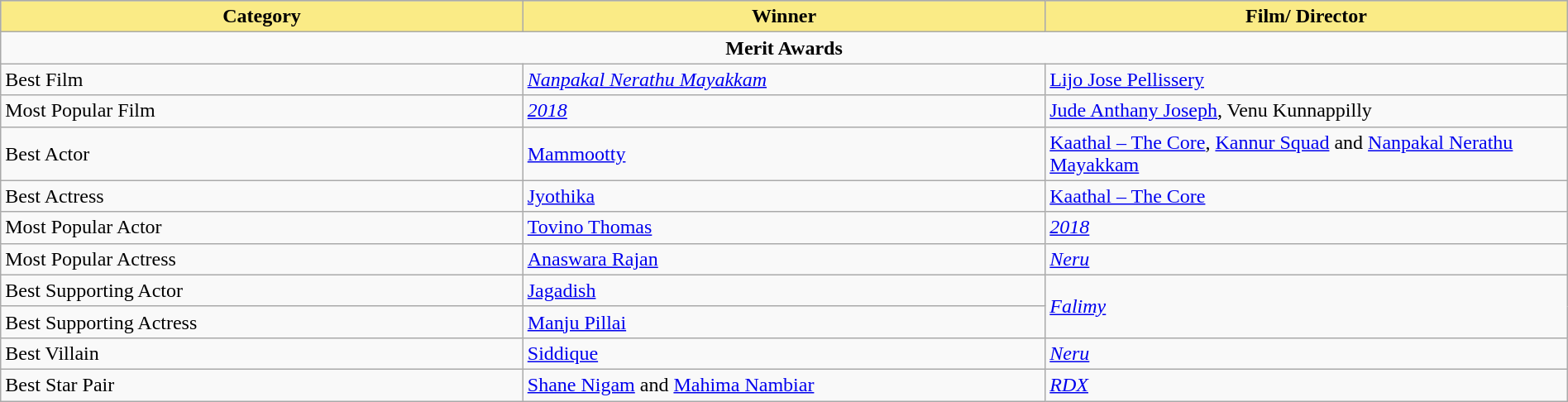<table class="wikitable" style="width:100%">
<tr style="background:#BEBEBE">
<th width="30%" style="background:#FAEB86">Category</th>
<th width="30%" style="background:#FAEB86">Winner</th>
<th width="30%" style="background:#FAEB86">Film/ Director</th>
</tr>
<tr>
<td style="text-align:center;" colspan="3"><strong>Merit Awards</strong></td>
</tr>
<tr>
<td>Best Film</td>
<td><em><a href='#'>Nanpakal Nerathu Mayakkam</a></em></td>
<td><a href='#'>Lijo Jose Pellissery</a></td>
</tr>
<tr>
<td>Most Popular Film</td>
<td><em><a href='#'>2018</a></em></td>
<td><a href='#'>Jude Anthany Joseph</a>, Venu Kunnappilly</td>
</tr>
<tr>
<td>Best Actor</td>
<td><a href='#'>Mammootty</a></td>
<td><a href='#'>Kaathal – The Core</a>, <a href='#'>Kannur Squad</a> and <a href='#'>Nanpakal Nerathu Mayakkam</a></td>
</tr>
<tr>
<td>Best Actress</td>
<td><a href='#'>Jyothika</a></td>
<td><a href='#'>Kaathal – The Core</a></td>
</tr>
<tr>
<td>Most Popular Actor</td>
<td><a href='#'>Tovino Thomas</a></td>
<td><em><a href='#'>2018</a></em></td>
</tr>
<tr>
<td>Most Popular Actress</td>
<td><a href='#'>Anaswara Rajan</a></td>
<td><em><a href='#'>Neru</a></em></td>
</tr>
<tr>
<td>Best Supporting Actor</td>
<td><a href='#'>Jagadish</a></td>
<td rowspan="2"><em><a href='#'>Falimy</a></em></td>
</tr>
<tr>
<td>Best Supporting Actress</td>
<td><a href='#'>Manju Pillai</a></td>
</tr>
<tr>
<td>Best Villain</td>
<td><a href='#'>Siddique</a></td>
<td><em><a href='#'>Neru</a></em></td>
</tr>
<tr>
<td>Best Star Pair</td>
<td><a href='#'>Shane Nigam</a> and <a href='#'>Mahima Nambiar</a></td>
<td><em><a href='#'>RDX</a></em></td>
</tr>
</table>
